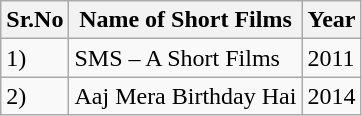<table class="wikitable sortable mw-collapsible mw-collapsed">
<tr>
<th>Sr.No</th>
<th>Name of Short Films</th>
<th>Year</th>
</tr>
<tr>
<td>1)</td>
<td>SMS – A Short Films</td>
<td>2011</td>
</tr>
<tr>
<td>2)</td>
<td>Aaj Mera Birthday Hai</td>
<td>2014</td>
</tr>
</table>
